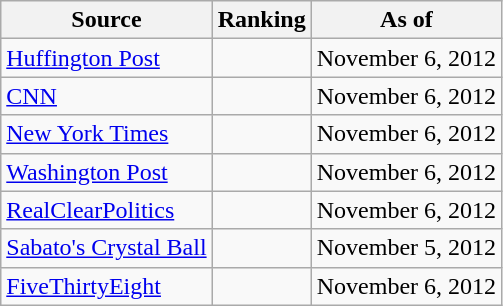<table class="wikitable" style="text-align:center">
<tr>
<th>Source</th>
<th>Ranking</th>
<th>As of</th>
</tr>
<tr>
<td align="left"><a href='#'>Huffington Post</a></td>
<td></td>
<td>November 6, 2012</td>
</tr>
<tr>
<td align="left"><a href='#'>CNN</a></td>
<td></td>
<td>November 6, 2012</td>
</tr>
<tr>
<td align=left><a href='#'>New York Times</a></td>
<td></td>
<td>November 6, 2012</td>
</tr>
<tr>
<td align="left"><a href='#'>Washington Post</a></td>
<td></td>
<td>November 6, 2012</td>
</tr>
<tr>
<td align="left"><a href='#'>RealClearPolitics</a></td>
<td></td>
<td>November 6, 2012</td>
</tr>
<tr>
<td align="left"><a href='#'>Sabato's Crystal Ball</a></td>
<td></td>
<td>November 5, 2012</td>
</tr>
<tr>
<td align="left"><a href='#'>FiveThirtyEight</a></td>
<td></td>
<td>November 6, 2012</td>
</tr>
</table>
